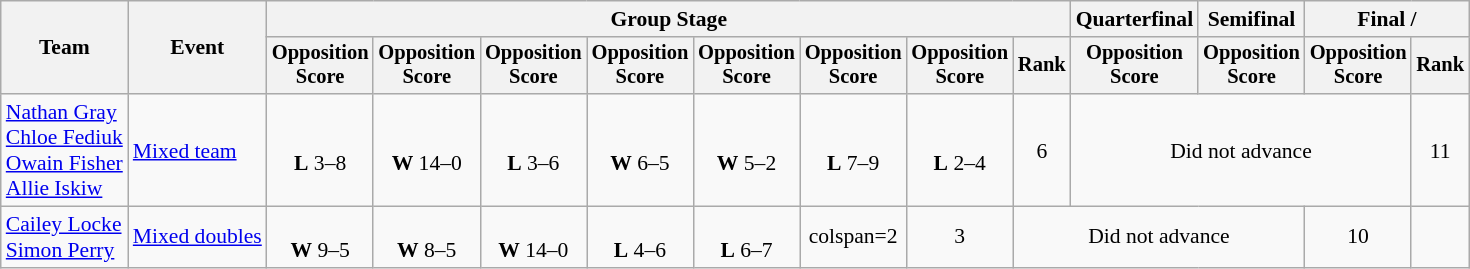<table class="wikitable" style="font-size:90%">
<tr>
<th rowspan=2>Team</th>
<th rowspan=2>Event</th>
<th colspan=8>Group Stage</th>
<th>Quarterfinal</th>
<th>Semifinal</th>
<th colspan=2>Final / </th>
</tr>
<tr style="font-size:95%">
<th>Opposition <br> Score</th>
<th>Opposition <br> Score</th>
<th>Opposition <br> Score</th>
<th>Opposition <br> Score</th>
<th>Opposition <br> Score</th>
<th>Opposition <br> Score</th>
<th>Opposition <br> Score</th>
<th>Rank</th>
<th>Opposition <br> Score</th>
<th>Opposition <br> Score</th>
<th>Opposition <br> Score</th>
<th>Rank</th>
</tr>
<tr align=center>
<td align=left><a href='#'>Nathan Gray</a><br><a href='#'>Chloe Fediuk</a><br><a href='#'>Owain Fisher</a><br><a href='#'>Allie Iskiw</a></td>
<td align=left><a href='#'>Mixed team</a></td>
<td><br><strong>L</strong> 3–8</td>
<td><br><strong>W</strong> 14–0</td>
<td><br><strong>L</strong> 3–6</td>
<td><br><strong>W</strong> 6–5</td>
<td><br><strong>W</strong> 5–2</td>
<td><br><strong>L</strong> 7–9</td>
<td><br><strong>L</strong> 2–4</td>
<td>6</td>
<td colspan=3>Did not advance</td>
<td>11</td>
</tr>
<tr align=center>
<td align=left><a href='#'>Cailey Locke</a><br><a href='#'>Simon Perry</a></td>
<td align=left><a href='#'>Mixed doubles</a></td>
<td><br><strong>W</strong> 9–5</td>
<td><br><strong>W</strong> 8–5</td>
<td><br><strong>W</strong> 14–0</td>
<td><br><strong>L</strong> 4–6</td>
<td><br><strong>L</strong> 6–7</td>
<td>colspan=2</td>
<td>3</td>
<td colspan=3>Did not advance</td>
<td>10</td>
</tr>
</table>
